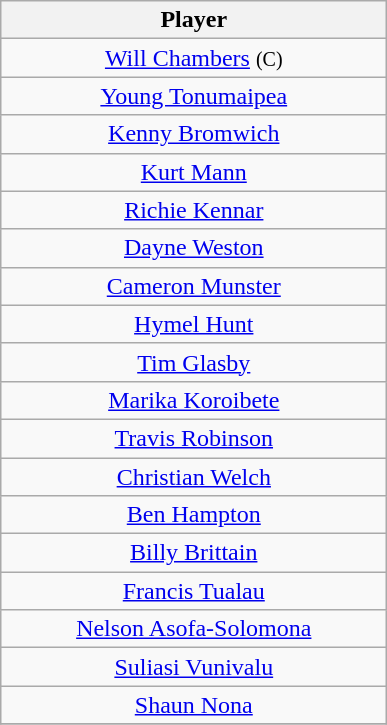<table class="wikitable" style="text-align: center;">
<tr>
<th style="width:250px;">Player</th>
</tr>
<tr>
<td><a href='#'>Will Chambers</a> <small>(C)</small></td>
</tr>
<tr>
<td><a href='#'>Young Tonumaipea</a></td>
</tr>
<tr>
<td><a href='#'>Kenny Bromwich</a></td>
</tr>
<tr>
<td><a href='#'>Kurt Mann</a></td>
</tr>
<tr>
<td><a href='#'>Richie Kennar</a></td>
</tr>
<tr>
<td><a href='#'>Dayne Weston</a></td>
</tr>
<tr>
<td><a href='#'>Cameron Munster</a></td>
</tr>
<tr>
<td><a href='#'>Hymel Hunt</a></td>
</tr>
<tr>
<td><a href='#'>Tim Glasby</a></td>
</tr>
<tr>
<td><a href='#'>Marika Koroibete</a></td>
</tr>
<tr>
<td><a href='#'>Travis Robinson</a></td>
</tr>
<tr>
<td><a href='#'>Christian Welch</a></td>
</tr>
<tr>
<td><a href='#'>Ben Hampton</a></td>
</tr>
<tr>
<td><a href='#'>Billy Brittain</a></td>
</tr>
<tr>
<td><a href='#'>Francis Tualau</a></td>
</tr>
<tr>
<td><a href='#'>Nelson Asofa-Solomona</a></td>
</tr>
<tr>
<td><a href='#'>Suliasi Vunivalu</a></td>
</tr>
<tr>
<td><a href='#'>Shaun Nona</a></td>
</tr>
<tr>
</tr>
</table>
